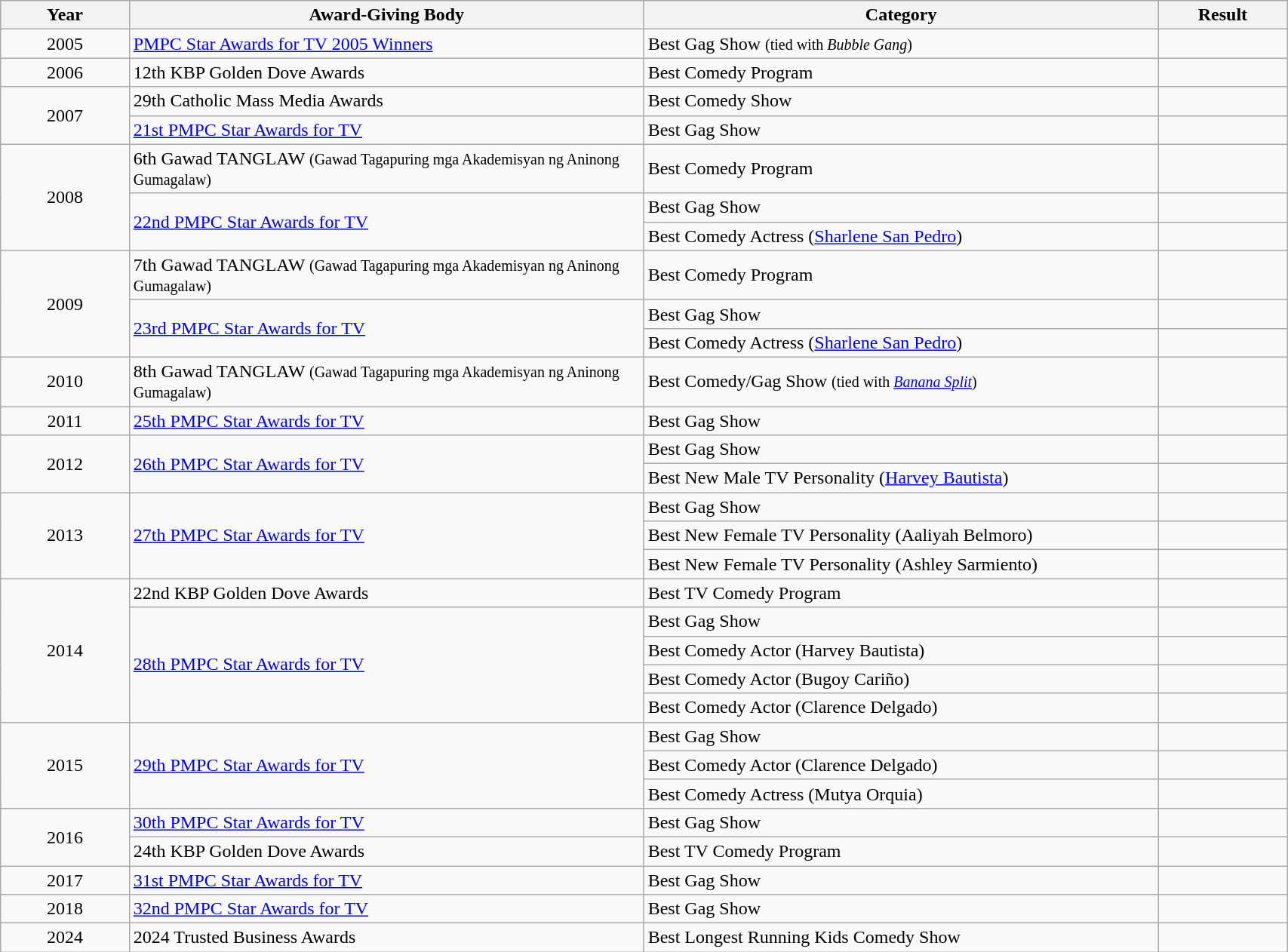<table | width="90%" class="wikitable sortable">
<tr>
<th width="10%">Year</th>
<th width="40%">Award-Giving Body</th>
<th width="40%">Category</th>
<th width="10%">Result</th>
</tr>
<tr>
<td align="center">2005</td>
<td><a href='#'>PMPC Star Awards for TV 2005 Winners</a></td>
<td>Best Gag Show <small>(tied with <em>Bubble Gang</em>)</small></td>
<td></td>
</tr>
<tr>
<td align="center">2006</td>
<td>12th KBP Golden Dove Awards</td>
<td>Best Comedy Program</td>
<td></td>
</tr>
<tr>
<td align="center" rowspan=2>2007</td>
<td>29th Catholic Mass Media Awards</td>
<td>Best Comedy Show</td>
<td></td>
</tr>
<tr>
<td><a href='#'>21st PMPC Star Awards for TV</a></td>
<td>Best Gag Show</td>
<td></td>
</tr>
<tr>
<td align="center" rowspan=3>2008</td>
<td>6th Gawad TANGLAW <small>(Gawad Tagapuring mga Akademisyan ng Aninong Gumagalaw)</small></td>
<td>Best Comedy Program</td>
<td></td>
</tr>
<tr>
<td rowspan=2><a href='#'>22nd PMPC Star Awards for TV</a></td>
<td>Best Gag Show</td>
<td></td>
</tr>
<tr>
<td>Best Comedy Actress (<a href='#'>Sharlene San Pedro</a>)</td>
<td></td>
</tr>
<tr>
<td align="center" rowspan=3>2009</td>
<td>7th Gawad TANGLAW <small>(Gawad Tagapuring mga Akademisyan ng Aninong Gumagalaw)</small></td>
<td>Best Comedy Program</td>
<td></td>
</tr>
<tr>
<td rowspan=2><a href='#'>23rd PMPC Star Awards for TV</a></td>
<td>Best Gag Show</td>
<td></td>
</tr>
<tr>
<td>Best Comedy Actress (<a href='#'>Sharlene San Pedro</a>)</td>
<td></td>
</tr>
<tr>
<td align="center">2010</td>
<td>8th Gawad TANGLAW <small>(Gawad Tagapuring mga Akademisyan ng Aninong Gumagalaw)</small></td>
<td>Best Comedy/Gag Show <small>(tied with <em><a href='#'>Banana Split</a></em>)</small></td>
<td></td>
</tr>
<tr>
<td align="center">2011</td>
<td><a href='#'>25th PMPC Star Awards for TV</a></td>
<td>Best Gag Show</td>
<td></td>
</tr>
<tr>
<td align="center" rowspan=2>2012</td>
<td rowspan=2><a href='#'>26th PMPC Star Awards for TV</a></td>
<td>Best Gag Show</td>
<td></td>
</tr>
<tr>
<td>Best New Male TV Personality (<a href='#'>Harvey Bautista</a>)</td>
<td></td>
</tr>
<tr>
<td align="center" rowspan=3>2013</td>
<td rowspan=3><a href='#'>27th PMPC Star Awards for TV</a></td>
<td>Best Gag Show</td>
<td></td>
</tr>
<tr>
<td>Best New Female TV Personality (Aaliyah Belmoro)</td>
<td></td>
</tr>
<tr>
<td>Best New Female TV Personality (Ashley Sarmiento)</td>
<td></td>
</tr>
<tr>
<td align="center" rowspan=5>2014</td>
<td>22nd KBP Golden Dove Awards</td>
<td>Best TV Comedy Program</td>
<td></td>
</tr>
<tr>
<td rowspan=4><a href='#'>28th PMPC Star Awards for TV</a></td>
<td>Best Gag Show</td>
<td></td>
</tr>
<tr>
<td>Best Comedy Actor (Harvey Bautista)</td>
<td></td>
</tr>
<tr>
<td>Best Comedy Actor (Bugoy Cariño)</td>
<td></td>
</tr>
<tr>
<td>Best Comedy Actor (Clarence Delgado)</td>
<td></td>
</tr>
<tr>
<td align="center" rowspan=3>2015</td>
<td rowspan=3><a href='#'>29th PMPC Star Awards for TV</a></td>
<td>Best Gag Show</td>
<td></td>
</tr>
<tr>
<td>Best Comedy Actor (Clarence Delgado)</td>
<td></td>
</tr>
<tr>
<td>Best Comedy Actress (Mutya Orquia)</td>
<td></td>
</tr>
<tr>
<td align="center" rowspan=2>2016</td>
<td><a href='#'>30th PMPC Star Awards for TV</a></td>
<td>Best Gag Show</td>
<td></td>
</tr>
<tr>
<td>24th KBP Golden Dove Awards</td>
<td>Best TV Comedy Program</td>
<td></td>
</tr>
<tr>
<td align="center">2017</td>
<td><a href='#'>31st PMPC Star Awards for TV</a></td>
<td>Best Gag Show</td>
<td></td>
</tr>
<tr>
<td align="center">2018</td>
<td><a href='#'>32nd PMPC Star Awards for TV</a></td>
<td>Best Gag Show</td>
<td></td>
</tr>
<tr>
<td align="center">2024</td>
<td>2024 Trusted Business Awards</td>
<td>Best Longest Running Kids Comedy Show</td>
<td></td>
</tr>
</table>
